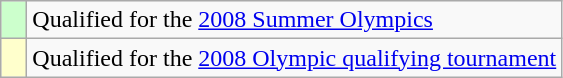<table class="wikitable">
<tr>
<td width=10px bgcolor="#ccffcc"></td>
<td>Qualified for the <a href='#'>2008 Summer Olympics</a></td>
</tr>
<tr>
<td width=10px bgcolor="#ffffcc"></td>
<td>Qualified for the <a href='#'>2008 Olympic qualifying tournament</a></td>
</tr>
</table>
